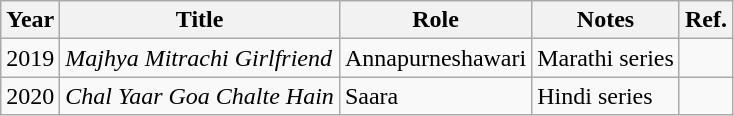<table class="wikitable sortable">
<tr style="text-align:center;">
<th>Year</th>
<th>Title</th>
<th>Role</th>
<th class="unsortable">Notes</th>
<th class="unsortable">Ref.</th>
</tr>
<tr>
<td>2019</td>
<td><em>Majhya Mitrachi Girlfriend</em></td>
<td>Annapurneshawari</td>
<td>Marathi series</td>
<td></td>
</tr>
<tr>
<td>2020</td>
<td><em>Chal Yaar Goa Chalte Hain</em></td>
<td>Saara</td>
<td>Hindi series</td>
<td></td>
</tr>
</table>
